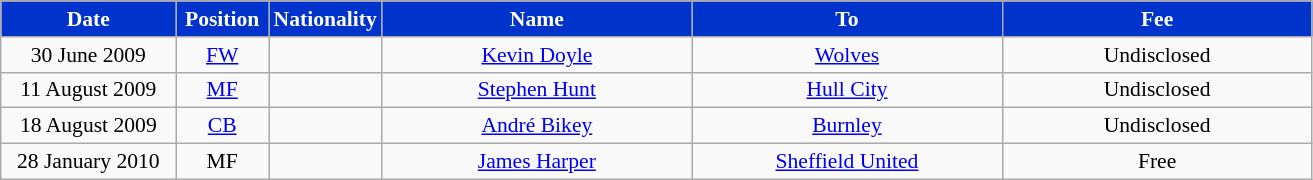<table class="wikitable"  style="text-align:center; font-size:90%; ">
<tr>
<th style="background:#03c; color:white; width:110px;">Date</th>
<th style="background:#03c; color:white; width:55px;">Position</th>
<th style="background:#03c; color:white; width:55px;">Nationality</th>
<th style="background:#03c; color:white; width:200px;">Name</th>
<th style="background:#03c; color:white; width:200px;">To</th>
<th style="background:#03c; color:white; width:200px;">Fee</th>
</tr>
<tr>
<td>30 June 2009</td>
<td><a href='#'>FW</a></td>
<td></td>
<td><a href='#'>Kevin Doyle</a></td>
<td><a href='#'>Wolves</a></td>
<td>Undisclosed</td>
</tr>
<tr>
<td>11 August 2009</td>
<td><a href='#'>MF</a></td>
<td></td>
<td><a href='#'>Stephen Hunt</a></td>
<td><a href='#'>Hull City</a></td>
<td>Undisclosed</td>
</tr>
<tr>
<td>18 August 2009</td>
<td><a href='#'>CB</a></td>
<td></td>
<td><a href='#'>André Bikey</a></td>
<td><a href='#'>Burnley</a></td>
<td>Undisclosed</td>
</tr>
<tr>
<td>28 January 2010</td>
<td>MF</td>
<td></td>
<td><a href='#'>James Harper</a></td>
<td><a href='#'>Sheffield United</a></td>
<td>Free</td>
</tr>
</table>
